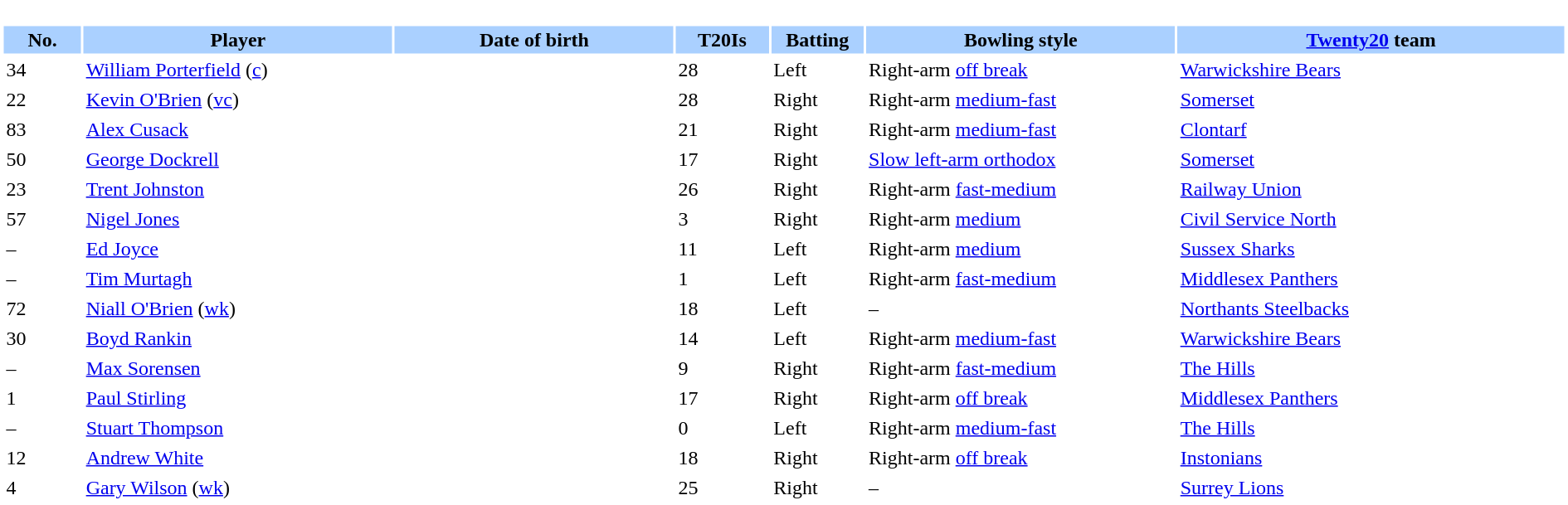<table border="0" style="width:100%;">
<tr>
<td style="vertical-align:top; background:#fff; width:90%;"><br><table border="0" cellspacing="2" cellpadding="2" style="width:100%;">
<tr style="background:#aad0ff;">
<th scope="col" width="5%">No.</th>
<th scope="col" width="20%">Player</th>
<th scope="col" width="18%">Date of birth</th>
<th scope="col" width="6%">T20Is</th>
<th scope="col" width="6%">Batting</th>
<th scope="col" width="20%">Bowling style</th>
<th scope="col" width="25%"><a href='#'>Twenty20</a> team</th>
</tr>
<tr>
<td>34</td>
<td><a href='#'>William Porterfield</a> (<a href='#'>c</a>)</td>
<td></td>
<td>28</td>
<td>Left</td>
<td>Right-arm <a href='#'>off break</a></td>
<td> <a href='#'>Warwickshire Bears</a></td>
</tr>
<tr>
<td>22</td>
<td><a href='#'>Kevin O'Brien</a> (<a href='#'>vc</a>)</td>
<td></td>
<td>28</td>
<td>Right</td>
<td>Right-arm <a href='#'>medium-fast</a></td>
<td> <a href='#'>Somerset</a></td>
</tr>
<tr>
<td>83</td>
<td><a href='#'>Alex Cusack</a></td>
<td></td>
<td>21</td>
<td>Right</td>
<td>Right-arm <a href='#'>medium-fast</a></td>
<td> <a href='#'>Clontarf</a></td>
</tr>
<tr>
<td>50</td>
<td><a href='#'>George Dockrell</a></td>
<td></td>
<td>17</td>
<td>Right</td>
<td><a href='#'>Slow left-arm orthodox</a></td>
<td> <a href='#'>Somerset</a></td>
</tr>
<tr>
<td>23</td>
<td><a href='#'>Trent Johnston</a></td>
<td></td>
<td>26</td>
<td>Right</td>
<td>Right-arm <a href='#'>fast-medium</a></td>
<td> <a href='#'>Railway Union</a></td>
</tr>
<tr>
<td>57</td>
<td><a href='#'>Nigel Jones</a></td>
<td></td>
<td>3</td>
<td>Right</td>
<td>Right-arm <a href='#'>medium</a></td>
<td> <a href='#'>Civil Service North</a></td>
</tr>
<tr>
<td>–</td>
<td><a href='#'>Ed Joyce</a></td>
<td></td>
<td>11</td>
<td>Left</td>
<td>Right-arm <a href='#'>medium</a></td>
<td> <a href='#'>Sussex Sharks</a></td>
</tr>
<tr>
<td>–</td>
<td><a href='#'>Tim Murtagh</a></td>
<td></td>
<td>1</td>
<td>Left</td>
<td>Right-arm <a href='#'>fast-medium</a></td>
<td> <a href='#'>Middlesex Panthers</a></td>
</tr>
<tr>
<td>72</td>
<td><a href='#'>Niall O'Brien</a> (<a href='#'>wk</a>)</td>
<td></td>
<td>18</td>
<td>Left</td>
<td>–</td>
<td> <a href='#'>Northants Steelbacks</a></td>
</tr>
<tr>
<td>30</td>
<td><a href='#'>Boyd Rankin</a></td>
<td></td>
<td>14</td>
<td>Left</td>
<td>Right-arm <a href='#'>medium-fast</a></td>
<td> <a href='#'>Warwickshire Bears</a></td>
</tr>
<tr>
<td>–</td>
<td><a href='#'>Max Sorensen</a></td>
<td></td>
<td>9</td>
<td>Right</td>
<td>Right-arm <a href='#'>fast-medium</a></td>
<td> <a href='#'>The Hills</a></td>
</tr>
<tr>
<td>1</td>
<td><a href='#'>Paul Stirling</a></td>
<td></td>
<td>17</td>
<td>Right</td>
<td>Right-arm <a href='#'>off break</a></td>
<td> <a href='#'>Middlesex Panthers</a></td>
</tr>
<tr>
<td>–</td>
<td><a href='#'>Stuart Thompson</a></td>
<td></td>
<td>0</td>
<td>Left</td>
<td>Right-arm <a href='#'>medium-fast</a></td>
<td> <a href='#'>The Hills</a></td>
</tr>
<tr>
<td>12</td>
<td><a href='#'>Andrew White</a></td>
<td></td>
<td>18</td>
<td>Right</td>
<td>Right-arm <a href='#'>off break</a></td>
<td> <a href='#'>Instonians</a></td>
</tr>
<tr>
<td>4</td>
<td><a href='#'>Gary Wilson</a> (<a href='#'>wk</a>)</td>
<td></td>
<td>25</td>
<td>Right</td>
<td>–</td>
<td> <a href='#'>Surrey Lions</a></td>
</tr>
</table>
</td>
</tr>
<tr>
</tr>
</table>
